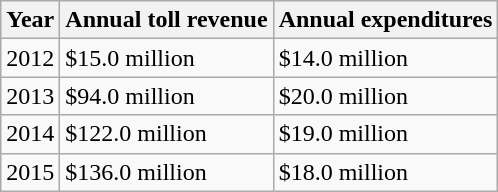<table class="wikitable">
<tr>
<th>Year</th>
<th>Annual toll revenue</th>
<th>Annual expenditures</th>
</tr>
<tr>
<td>2012</td>
<td>$15.0 million</td>
<td>$14.0 million</td>
</tr>
<tr>
<td>2013</td>
<td>$94.0 million</td>
<td>$20.0 million</td>
</tr>
<tr>
<td>2014</td>
<td>$122.0 million</td>
<td>$19.0 million</td>
</tr>
<tr>
<td>2015</td>
<td>$136.0 million</td>
<td>$18.0 million</td>
</tr>
</table>
